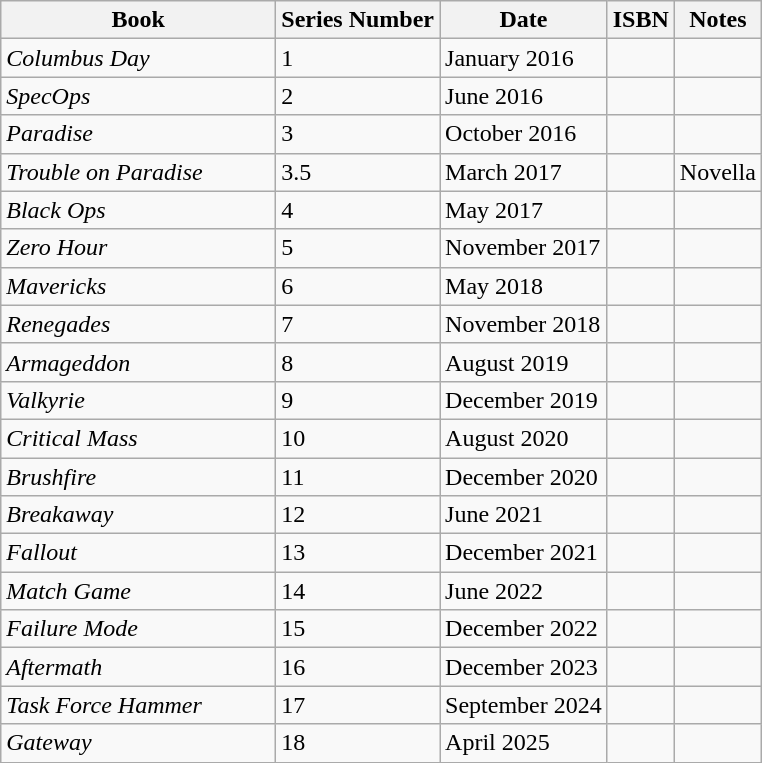<table class="wikitable" style="border: none;">
<tr>
<th style="min-width: 11em">Book</th>
<th style="min-width: 1em">Series Number</th>
<th style="min-width: 2em">Date</th>
<th>ISBN</th>
<th style="min-width: 2em">Notes</th>
</tr>
<tr>
<td><em>Columbus Day</em></td>
<td>1</td>
<td>January 2016</td>
<td></td>
<td></td>
</tr>
<tr>
<td><em>SpecOps</em></td>
<td>2</td>
<td>June 2016</td>
<td></td>
<td></td>
</tr>
<tr>
<td><em>Paradise</em></td>
<td>3</td>
<td>October 2016</td>
<td></td>
<td></td>
</tr>
<tr>
<td><em>Trouble on Paradise</em></td>
<td>3.5</td>
<td>March 2017</td>
<td></td>
<td>Novella</td>
</tr>
<tr>
<td><em>Black Ops</em></td>
<td>4</td>
<td>May 2017</td>
<td></td>
<td></td>
</tr>
<tr>
<td><em>Zero Hour</em></td>
<td>5</td>
<td>November 2017</td>
<td></td>
<td></td>
</tr>
<tr>
<td><em>Mavericks</em></td>
<td>6</td>
<td>May 2018</td>
<td></td>
<td></td>
</tr>
<tr>
<td><em>Renegades</em></td>
<td>7</td>
<td>November 2018</td>
<td></td>
<td></td>
</tr>
<tr>
<td><em>Armageddon</em></td>
<td>8</td>
<td>August 2019</td>
<td></td>
<td></td>
</tr>
<tr>
<td><em>Valkyrie</em></td>
<td>9</td>
<td>December 2019</td>
<td></td>
<td></td>
</tr>
<tr>
<td><em>Critical Mass</em></td>
<td>10</td>
<td>August 2020</td>
<td></td>
<td></td>
</tr>
<tr>
<td><em>Brushfire</em></td>
<td>11</td>
<td>December 2020</td>
<td></td>
<td></td>
</tr>
<tr>
<td><em>Breakaway</em></td>
<td>12</td>
<td>June 2021</td>
<td></td>
<td></td>
</tr>
<tr>
<td><em>Fallout</em></td>
<td>13</td>
<td>December 2021</td>
<td></td>
<td></td>
</tr>
<tr>
<td><em>Match Game</em></td>
<td>14</td>
<td>June 2022</td>
<td></td>
<td></td>
</tr>
<tr>
<td><em>Failure Mode</em></td>
<td>15</td>
<td>December 2022</td>
<td></td>
<td></td>
</tr>
<tr>
<td><em>Aftermath</em></td>
<td>16</td>
<td>December 2023</td>
<td></td>
<td></td>
</tr>
<tr>
<td><em>Task Force Hammer</em></td>
<td>17</td>
<td>September 2024</td>
<td></td>
<td></td>
</tr>
<tr>
<td><em>Gateway</em></td>
<td>18</td>
<td>April 2025</td>
<td></td>
<td></td>
</tr>
</table>
